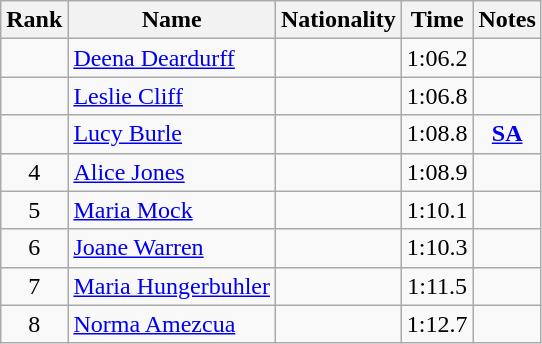<table class="wikitable sortable" style="text-align:center">
<tr>
<th>Rank</th>
<th>Name</th>
<th>Nationality</th>
<th>Time</th>
<th>Notes</th>
</tr>
<tr>
<td></td>
<td align=left><a href='#'>Deena Deardurff</a></td>
<td align=left></td>
<td>1:06.2</td>
<td></td>
</tr>
<tr>
<td></td>
<td align=left><a href='#'>Leslie Cliff</a></td>
<td align=left></td>
<td>1:06.8</td>
<td></td>
</tr>
<tr>
<td></td>
<td align=left><a href='#'>Lucy Burle</a></td>
<td align=left></td>
<td>1:08.8</td>
<td><strong><a href='#'>SA</a></strong></td>
</tr>
<tr>
<td>4</td>
<td align=left><a href='#'>Alice Jones</a></td>
<td align=left></td>
<td>1:08.9</td>
<td></td>
</tr>
<tr>
<td>5</td>
<td align=left><a href='#'>Maria Mock</a></td>
<td align=left></td>
<td>1:10.1</td>
<td></td>
</tr>
<tr>
<td>6</td>
<td align=left><a href='#'>Joane Warren</a></td>
<td align=left></td>
<td>1:10.3</td>
<td></td>
</tr>
<tr>
<td>7</td>
<td align=left><a href='#'>Maria Hungerbuhler</a></td>
<td align=left></td>
<td>1:11.5</td>
<td></td>
</tr>
<tr>
<td>8</td>
<td align=left><a href='#'>Norma Amezcua</a></td>
<td align=left></td>
<td>1:12.7</td>
<td></td>
</tr>
</table>
